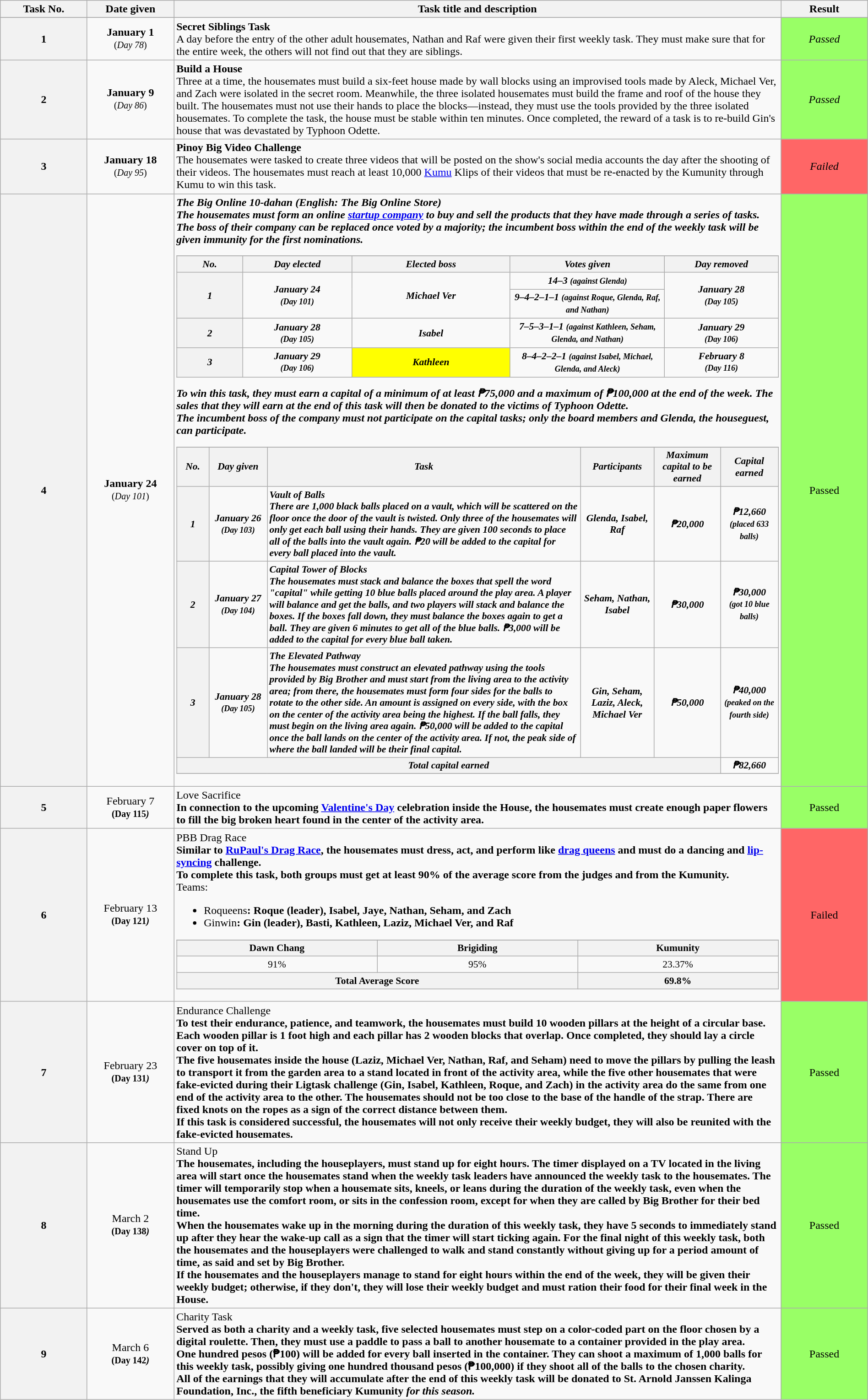<table class="wikitable" style="text-align:center; font-size:100%; line-height:18px;" width="100%">
<tr>
<th style="width: 10%;">Task No.</th>
<th style="width: 10%;">Date given</th>
<th style="width: 70%;">Task title and description</th>
<th style="width: 10%;">Result</th>
</tr>
<tr>
</tr>
<tr>
<th>1</th>
<td><strong>January 1</strong><br><small>(<em>Day 78</em>)</small></td>
<td align="left"><strong>Secret Siblings Task</strong><br>A day before the entry of the other adult housemates, Nathan and Raf were given their first weekly task. They must make sure that for the entire week, the others will not find out that they are siblings.</td>
<td style="background:#99FF66;"><em>Passed</em></td>
</tr>
<tr>
<th>2</th>
<td><strong>January 9</strong><br><small>(<em>Day 86</em>)</small></td>
<td align="left"><strong>Build a House</strong><br>Three at a time, the housemates must build a six-feet house made by wall blocks using an improvised tools made by Aleck, Michael Ver, and Zach were isolated in the secret room. Meanwhile, the three isolated housemates must build the frame and roof of the house they built. The housemates must not use their hands to place the blocks—instead, they must use the tools provided by the three isolated housemates. To complete the task, the house must be stable within ten minutes. Once completed, the reward of a task is to re-build Gin's house that was devastated by Typhoon Odette.</td>
<td style="background:#99FF66;"><em>Passed</em></td>
</tr>
<tr>
<th>3</th>
<td><strong>January 18</strong><br><small>(<em>Day 95</em>)</small></td>
<td align="left"><strong>Pinoy Big Video Challenge</strong><br>The housemates were tasked to create three videos that will be posted on the show's social media accounts the day after the shooting of their videos. The housemates must reach at least 10,000 <a href='#'>Kumu</a> Klips of their videos that must be re-enacted by the Kumunity through Kumu to win this task.</td>
<td style="background:#FF6666;"><em>Failed</em></td>
</tr>
<tr>
<th>4</th>
<td><strong>January 24</strong><br><small>(<em>Day 101</em>)</small></td>
<td align="left"><strong><em>The Big Online 10-dahan<em> (English: The Big Online Store)<strong><br>The housemates must form an online <a href='#'>startup company</a> to buy and sell the products that they have made through a series of tasks. The boss of their company can be replaced once voted by a majority; the incumbent boss within the end of the weekly task will be given immunity for the first nominations.<br><table class="wikitable collapsible collapsed" style="text-align: center; font-size:90%; line-height:17px;" width="100%">
<tr>
</tr>
<tr>
<th width="2%">No.</th>
<th width="3%">Day elected</th>
<th width="5%">Elected boss</th>
<th width="5%">Votes given</th>
<th width="3%">Day removed</th>
</tr>
<tr>
<th rowspan="2">1</th>
<td rowspan="2"></strong>January 24<strong><br><small>(</em>Day 101<em>)</small></td>
<td rowspan="2">Michael Ver</td>
<td></strong>14<strong>–3 <small>(against Glenda)</small></td>
<td rowspan="2"></strong>January 28<strong><br><small>(</em>Day 105<em>)</small></td>
</tr>
<tr>
<td></strong>9<strong>–4–2–1–1 <small>(against Roque, Glenda, Raf, and Nathan)</small></td>
</tr>
<tr>
<th>2</th>
<td></strong>January 28<strong><br><small>(</em>Day 105<em>)</small></td>
<td>Isabel</td>
<td></strong>7<strong>–5–3–1–1 <small>(against Kathleen, Seham, Glenda, and Nathan)</small></td>
<td></strong>January 29<strong><br><small>(</em>Day 106<em>)</small></td>
</tr>
<tr>
<th>3</th>
<td></strong>January 29<strong><br><small>(</em>Day 106<em>)</small></td>
<td style="background:#FFFF00;"></strong>Kathleen<strong></td>
<td></strong>8<strong>–4–2–2–1 <small>(against Isabel, Michael, Glenda, and Aleck)</small></td>
<td></strong>February 8<strong><br><small>(</em>Day 116<em>)</small></td>
</tr>
</table>
To win this task, they must earn a capital of a minimum of at least ₱75,000 and a maximum of ₱100,000 at the end of the week. The sales that they will earn at the end of this task will then be donated to the victims of Typhoon Odette.<br>The incumbent boss of the company must not participate on the capital tasks; only the board members and Glenda, the houseguest, can participate.<table class="wikitable collapsible collapsed" style="text-align: center; font-size:90%; line-height:17px;" width="100%">
<tr>
</tr>
<tr>
<th width="2%">No.</th>
<th width="3%">Day given</th>
<th width="25%">Task</th>
<th width="3%">Participants</th>
<th width="3%">Maximum capital to be earned</th>
<th width="3%">Capital earned</th>
</tr>
<tr>
<th>1</th>
<td></strong>January 26<strong><br><small>(</em>Day 103<em>)</small></td>
<td align="left"></strong>Vault of Balls<strong><br>There are 1,000 black balls placed on a vault, which will be scattered on the floor once the door of the vault is twisted. Only three of the housemates will only get each ball using their hands. They are given 100 seconds to place all of the balls into the vault again. ₱20 will be added to the capital for every ball placed into the vault.</td>
<td>Glenda, Isabel, Raf</td>
<td>₱20,000</td>
<td></strong>₱12,660<strong><br><small>(placed 633 balls)</small><br></td>
</tr>
<tr>
<th>2</th>
<td></strong>January 27<strong><br><small>(</em>Day 104<em>)</small></td>
<td align="left"></strong>Capital Tower of Blocks<strong><br>The housemates must stack and balance the boxes that spell the word "capital" while getting 10 blue balls placed around the play area. A player will balance and get the balls, and two players will stack and balance the boxes. If the boxes fall down, they must balance the boxes again to get a ball. They are given 6 minutes to get all of the blue balls. ₱3,000 will be added to the capital for every blue ball taken.</td>
<td>Seham, Nathan, Isabel</td>
<td>₱30,000</td>
<td></strong>₱30,000<strong><br><small>(got 10 blue balls)</small><br></td>
</tr>
<tr>
<th>3</th>
<td></strong>January 28<strong><br><small>(</em>Day 105<em>)</small></td>
<td align="left"></strong>The Elevated Pathway<strong><br>The housemates must construct an elevated pathway using the tools provided by Big Brother and must start from the living area to the activity area; from there, the housemates must form four sides for the balls to rotate to the other side. An amount is assigned on every side, with the box on the center of the activity area being the highest. If the ball falls, they must begin on the living area again. ₱50,000 will be added to the capital once the ball lands on the center of the activity area. If not, the peak side of where the ball landed will be their final capital.</td>
<td>Gin, Seham, Laziz, Aleck, Michael Ver</td>
<td>₱50,000</td>
<td></strong>₱40,000<strong><br><small>(peaked on the fourth side)</small><br></td>
</tr>
<tr>
<th colspan="5">Total capital earned</th>
<td></strong>₱82,660<strong></td>
</tr>
<tr>
</tr>
</table>
</td>
<td style="background:#99FF66;"></em>Passed<em></td>
</tr>
<tr>
<th>5</th>
<td></strong>February 7<strong><br><small>(</em>Day 115<em>)</small></td>
<td align="left"></strong>Love Sacrifice<strong><br>In connection to the upcoming <a href='#'>Valentine's Day</a> celebration inside the House, the housemates must create enough paper flowers to fill the big broken heart found in the center of the activity area.</td>
<td style="background:#99FF66;"></em>Passed<em></td>
</tr>
<tr>
<th>6</th>
<td></strong>February 13<strong><br><small>(</em>Day 121<em>)</small></td>
<td align="left"></strong>PBB Drag Race<strong><br>Similar to <a href='#'>RuPaul's Drag Race</a>, the housemates must dress, act, and perform like <a href='#'>drag queens</a> and must do a dancing and <a href='#'>lip-syncing</a> challenge.<br>To complete this task, both groups must get at least 90% of the average score from the judges and from the Kumunity.<br></strong>Teams:<strong><ul><li></strong>Roqueens<strong>: Roque (leader), Isabel, Jaye, Nathan, Seham, and Zach</li><li></strong>Ginwin<strong>: Gin (leader), Basti, Kathleen, Laziz, Michael Ver, and Raf</li></ul><table class="wikitable collapsible collapsed" style="text-align: center; font-size:90%; line-height:17px;" width="100%">
<tr>
</tr>
<tr>
<th style="width: 33%;">Dawn Chang</th>
<th style="width: 33%;">Brigiding</th>
<th style="width: 33%;">Kumunity</th>
</tr>
<tr>
<td>91%</td>
<td>95%</td>
<td>23.37%</td>
</tr>
<tr>
<th colspan="2">Total Average Score</th>
<th>69.8%</th>
</tr>
</table>
</td>
<td style="background:#FF6666"></em>Failed<em></td>
</tr>
<tr>
<th>7</th>
<td></strong>February 23<strong><br><small>(</em>Day 131<em>)</small></td>
<td align="left"></strong>Endurance Challenge<strong><br>To test their endurance, patience, and teamwork, the housemates must build 10 wooden pillars at the height of a circular base. Each wooden pillar is 1 foot high and each pillar has 2 wooden blocks that overlap. Once completed, they should lay a circle cover on top of it.<br>The five housemates inside the house (Laziz, Michael Ver, Nathan, Raf, and Seham) need to move the pillars by pulling the leash to transport it from the garden area to a stand located in front of the activity area, while the five other housemates that were fake-evicted during their Ligtask challenge (Gin, Isabel, Kathleen, Roque, and Zach) in the activity area do the same from one end of the activity area to the other. The housemates should not be too close to the base of the handle of the strap. There are fixed knots on the ropes as a sign of the correct distance between them.<br>If this task is considered successful, the housemates will not only receive their weekly budget, they will also be reunited with the fake-evicted housemates.</td>
<td style="background:#99FF66;"></em>Passed<em></td>
</tr>
<tr>
<th>8</th>
<td></strong>March 2<strong><br><small>(</em>Day 138<em>)</small></td>
<td align="left"></strong>Stand Up<strong><br>The housemates, including the houseplayers, must stand up for eight hours. The timer displayed on a TV located in the living area will start once the housemates stand when the weekly task leaders have announced the weekly task to the housemates. The timer will temporarily stop when a housemate sits, kneels, or leans during the duration of the weekly task, even when the housemates use the comfort room, or sits in the confession room, except for when they are called by Big Brother for their bed time.<br>When the housemates wake up in the morning during the duration of this weekly task, they have 5 seconds to immediately stand up after they hear the wake-up call as a sign that the timer will start ticking again. For the final night of this weekly task, both the housemates and the houseplayers were challenged to walk and stand constantly without giving up for a period amount of time, as said and set by Big Brother.<br>If the housemates and the houseplayers manage to stand for eight hours within the end of the week, they will be given their weekly budget; otherwise, if they don't, they will lose their weekly budget and must ration their food for their final week in the House.</td>
<td style="background:#99FF66;"></em>Passed<em></td>
</tr>
<tr>
<th>9</th>
<td></strong>March 6<strong><br><small>(</em>Day 142<em>)</small></td>
<td align="left"></strong>Charity Task<strong><br>Served as both a charity and a weekly task, five selected housemates must step on a color-coded part on the floor chosen by a digital roulette. Then, they must use a paddle to pass a ball to another housemate to a container provided in the play area.<br>One hundred pesos (₱100) will be added for every ball inserted in the container. They can shoot a maximum of 1,000 balls for this weekly task, possibly giving one hundred thousand pesos (₱100,000) if they shoot all of the balls to the chosen charity.<br>All of the earnings that they will accumulate after the end of this weekly task will be donated to St. Arnold Janssen Kalinga Foundation, Inc., the fifth beneficiary </em>Kumunity<em> for this season.</td>
<td style="background:#99FF66;"></em>Passed<em></td>
</tr>
</table>
